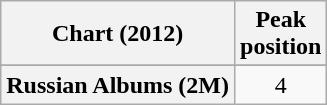<table class="wikitable sortable plainrowheaders" style="text-align:center">
<tr>
<th scope="col">Chart (2012)</th>
<th scope="col">Peak<br>position</th>
</tr>
<tr>
</tr>
<tr>
<th scope="row">Russian Albums (2M)</th>
<td>4</td>
</tr>
</table>
